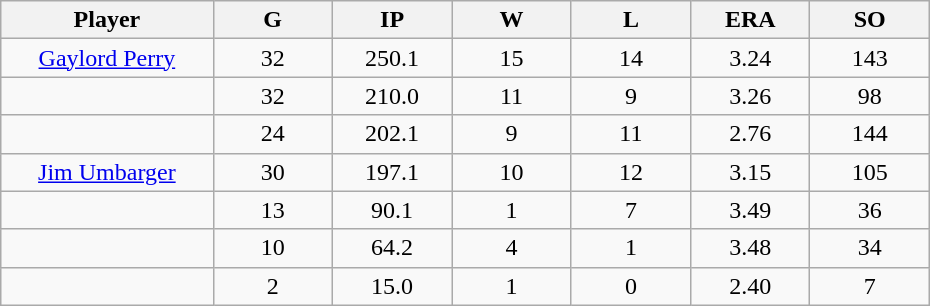<table class="wikitable sortable">
<tr>
<th bgcolor="#DDDDFF" width="16%">Player</th>
<th bgcolor="#DDDDFF" width="9%">G</th>
<th bgcolor="#DDDDFF" width="9%">IP</th>
<th bgcolor="#DDDDFF" width="9%">W</th>
<th bgcolor="#DDDDFF" width="9%">L</th>
<th bgcolor="#DDDDFF" width="9%">ERA</th>
<th bgcolor="#DDDDFF" width="9%">SO</th>
</tr>
<tr align="center">
<td><a href='#'>Gaylord Perry</a></td>
<td>32</td>
<td>250.1</td>
<td>15</td>
<td>14</td>
<td>3.24</td>
<td>143</td>
</tr>
<tr align=center>
<td></td>
<td>32</td>
<td>210.0</td>
<td>11</td>
<td>9</td>
<td>3.26</td>
<td>98</td>
</tr>
<tr align="center">
<td></td>
<td>24</td>
<td>202.1</td>
<td>9</td>
<td>11</td>
<td>2.76</td>
<td>144</td>
</tr>
<tr align="center">
<td><a href='#'>Jim Umbarger</a></td>
<td>30</td>
<td>197.1</td>
<td>10</td>
<td>12</td>
<td>3.15</td>
<td>105</td>
</tr>
<tr align=center>
<td></td>
<td>13</td>
<td>90.1</td>
<td>1</td>
<td>7</td>
<td>3.49</td>
<td>36</td>
</tr>
<tr align="center">
<td></td>
<td>10</td>
<td>64.2</td>
<td>4</td>
<td>1</td>
<td>3.48</td>
<td>34</td>
</tr>
<tr align="center">
<td></td>
<td>2</td>
<td>15.0</td>
<td>1</td>
<td>0</td>
<td>2.40</td>
<td>7</td>
</tr>
</table>
